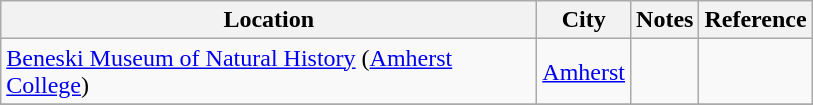<table class="wikitable">
<tr>
<th Width="350">Location</th>
<th>City</th>
<th>Notes</th>
<th>Reference</th>
</tr>
<tr>
<td><a href='#'>Beneski Museum of Natural History</a> (<a href='#'>Amherst College</a>)</td>
<td><a href='#'>Amherst</a></td>
<td></td>
<td></td>
</tr>
<tr>
</tr>
</table>
